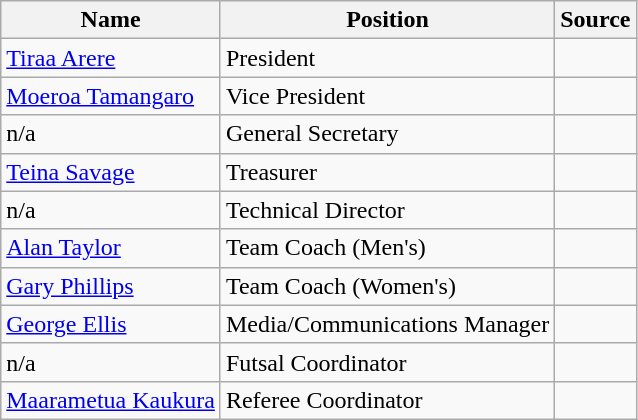<table class="wikitable">
<tr>
<th>Name</th>
<th>Position</th>
<th>Source</th>
</tr>
<tr>
<td> <a href='#'>Tiraa Arere</a></td>
<td>President</td>
<td></td>
</tr>
<tr>
<td> <a href='#'>Moeroa Tamangaro</a></td>
<td>Vice President</td>
<td></td>
</tr>
<tr>
<td>n/a</td>
<td>General Secretary</td>
<td></td>
</tr>
<tr>
<td> <a href='#'>Teina Savage</a></td>
<td>Treasurer</td>
<td></td>
</tr>
<tr>
<td>n/a</td>
<td>Technical Director</td>
<td></td>
</tr>
<tr>
<td> <a href='#'>Alan Taylor</a></td>
<td>Team Coach (Men's)</td>
<td></td>
</tr>
<tr>
<td> <a href='#'>Gary Phillips</a></td>
<td>Team Coach (Women's)</td>
<td></td>
</tr>
<tr>
<td> <a href='#'>George Ellis</a></td>
<td>Media/Communications Manager</td>
<td></td>
</tr>
<tr>
<td>n/a</td>
<td>Futsal Coordinator</td>
<td></td>
</tr>
<tr>
<td> <a href='#'>Maarametua Kaukura</a></td>
<td>Referee Coordinator</td>
<td></td>
</tr>
</table>
